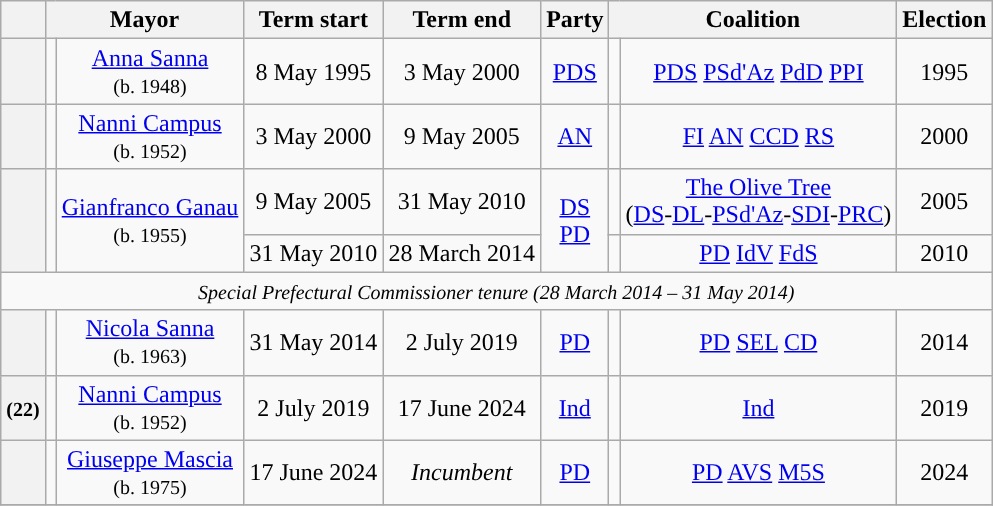<table class="wikitable" style="text-align: center;">
<tr>
<th class=unsortable> </th>
<th colspan=2>Mayor</th>
<th>Term start</th>
<th>Term end</th>
<th>Party</th>
<th colspan="2">Coalition</th>
<th>Election</th>
</tr>
<tr>
<th style="background:"></th>
<td></td>
<td><a href='#'>Anna Sanna</a> <br><small>(b. 1948)</small></td>
<td>8 May 1995</td>
<td>3 May 2000</td>
<td><a href='#'>PDS</a></td>
<td style="background: "></td>
<td><a href='#'>PDS</a>  <a href='#'>PSd'Az</a>  <a href='#'>PdD</a>  <a href='#'>PPI</a></td>
<td>1995</td>
</tr>
<tr>
<th style="background:"></th>
<td></td>
<td><a href='#'>Nanni Campus</a> <br><small>(b. 1952)</small></td>
<td>3 May 2000</td>
<td>9 May 2005</td>
<td><a href='#'>AN</a></td>
<td style="background: "></td>
<td><a href='#'>FI</a>  <a href='#'>AN</a>  <a href='#'>CCD</a>  <a href='#'>RS</a></td>
<td>2000</td>
</tr>
<tr>
<th rowspan=2 style="background:"></th>
<td rowspan=2></td>
<td rowspan=2><a href='#'>Gianfranco Ganau</a> <br><small>(b. 1955)</small></td>
<td>9 May 2005</td>
<td>31 May 2010</td>
<td rowspan=2><a href='#'>DS</a><br><a href='#'>PD</a></td>
<td style="background: "></td>
<td><a href='#'>The Olive Tree</a><br>(<a href='#'>DS</a>-<a href='#'>DL</a>-<a href='#'>PSd'Az</a>-<a href='#'>SDI</a>-<a href='#'>PRC</a>)</td>
<td>2005</td>
</tr>
<tr>
<td>31 May 2010</td>
<td>28 March 2014</td>
<td style="background: "></td>
<td><a href='#'>PD</a>  <a href='#'>IdV</a>  <a href='#'>FdS</a></td>
<td>2010</td>
</tr>
<tr>
<td colspan=9 align=center><small><em>Special Prefectural Commissioner tenure (28 March 2014 – 31 May 2014)</em></small></td>
</tr>
<tr>
<th style="background:"></th>
<td></td>
<td><a href='#'>Nicola Sanna</a> <br><small>(b. 1963)</small></td>
<td>31 May 2014</td>
<td>2 July 2019</td>
<td><a href='#'>PD</a></td>
<td style="background: "></td>
<td><a href='#'>PD</a>  <a href='#'>SEL</a>  <a href='#'>CD</a></td>
<td>2014</td>
</tr>
<tr>
<th style="background:"><small><strong>(22)</strong></small></th>
<td></td>
<td><a href='#'>Nanni Campus</a> <br><small>(b. 1952)</small></td>
<td>2 July 2019</td>
<td>17 June 2024</td>
<td><a href='#'>Ind</a></td>
<td style="background: "></td>
<td><a href='#'>Ind</a></td>
<td>2019</td>
</tr>
<tr>
<th style="background:"></th>
<td></td>
<td><a href='#'>Giuseppe Mascia</a> <br><small>(b. 1975)</small></td>
<td>17 June 2024</td>
<td><em>Incumbent</em></td>
<td><a href='#'>PD</a></td>
<td style="background: "></td>
<td><a href='#'>PD</a>  <a href='#'>AVS</a>  <a href='#'>M5S</a></td>
<td>2024</td>
</tr>
<tr>
</tr>
</table>
